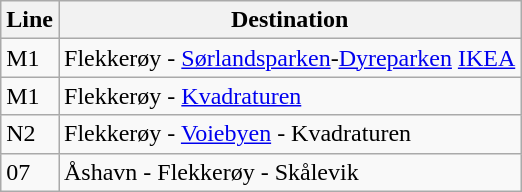<table class="wikitable sortable">
<tr>
<th>Line</th>
<th>Destination </th>
</tr>
<tr>
<td>M1</td>
<td>Flekkerøy - <a href='#'>Sørlandsparken</a>-<a href='#'>Dyreparken</a> <a href='#'>IKEA</a></td>
</tr>
<tr>
<td>M1</td>
<td>Flekkerøy - <a href='#'>Kvadraturen</a></td>
</tr>
<tr>
<td>N2</td>
<td>Flekkerøy - <a href='#'>Voiebyen</a> - Kvadraturen</td>
</tr>
<tr>
<td>07</td>
<td>Åshavn - Flekkerøy - Skålevik</td>
</tr>
</table>
